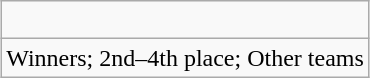<table class="wikitable" style="text-align:center;margin:1em auto">
<tr>
<td><br></td>
</tr>
<tr>
<td colspan="2"> Winners;  2nd–4th place;  Other teams</td>
</tr>
</table>
